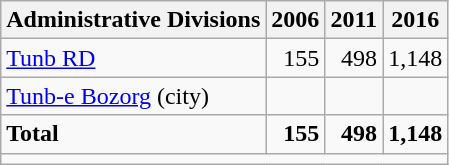<table class="wikitable">
<tr>
<th>Administrative Divisions</th>
<th>2006</th>
<th>2011</th>
<th>2016</th>
</tr>
<tr>
<td><a href='#'>Tunb RD</a></td>
<td style="text-align: right;">155</td>
<td style="text-align: right;">498</td>
<td style="text-align: right;">1,148</td>
</tr>
<tr>
<td><a href='#'>Tunb-e Bozorg</a> (city)</td>
<td style="text-align: right;"></td>
<td style="text-align: right;"></td>
<td style="text-align: right;"></td>
</tr>
<tr>
<td><strong>Total</strong></td>
<td style="text-align: right;"><strong>155</strong></td>
<td style="text-align: right;"><strong>498</strong></td>
<td style="text-align: right;"><strong>1,148</strong></td>
</tr>
<tr>
<td colspan=4></td>
</tr>
</table>
